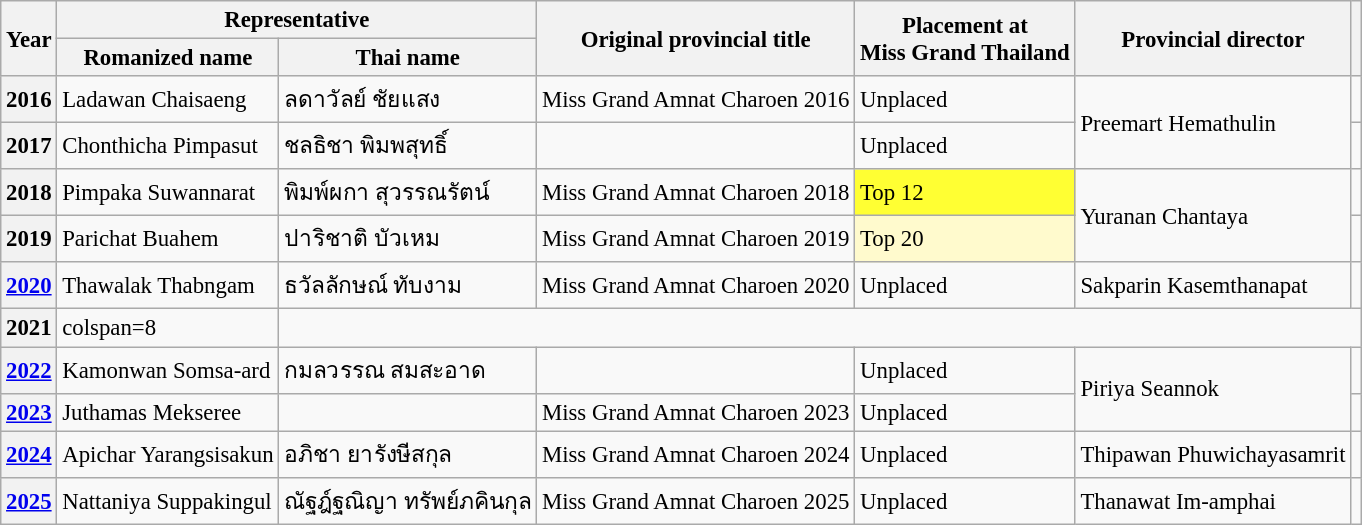<table class="wikitable defaultcenter col2left col3left col6left" style="font-size:95%;">
<tr>
<th rowspan=2>Year</th>
<th colspan=2>Representative</th>
<th rowspan=2>Original provincial title</th>
<th rowspan=2>Placement at<br>Miss Grand Thailand</th>
<th rowspan=2>Provincial director</th>
<th rowspan=2></th>
</tr>
<tr>
<th>Romanized name</th>
<th>Thai name</th>
</tr>
<tr>
<th>2016</th>
<td>Ladawan Chaisaeng</td>
<td>ลดาวัลย์ ชัยแสง</td>
<td>Miss Grand Amnat Charoen 2016</td>
<td>Unplaced</td>
<td rowspan=2>Preemart Hemathulin</td>
<td></td>
</tr>
<tr>
<th>2017</th>
<td>Chonthicha Pimpasut</td>
<td>ชลธิชา พิมพสุทธิ์</td>
<td></td>
<td>Unplaced</td>
<td></td>
</tr>
<tr>
<th>2018</th>
<td>Pimpaka Suwannarat</td>
<td>พิมพ์ผกา สุวรรณรัตน์</td>
<td>Miss Grand Amnat Charoen 2018</td>
<td bgcolor=#FFFF33>Top 12</td>
<td rowspan=2>Yuranan Chantaya</td>
<td></td>
</tr>
<tr>
<th>2019</th>
<td>Parichat Buahem</td>
<td>ปาริชาติ บัวเหม</td>
<td>Miss Grand Amnat Charoen 2019</td>
<td bgcolor=#FFFACD>Top 20</td>
<td></td>
</tr>
<tr>
<th><a href='#'>2020</a></th>
<td>Thawalak Thabngam</td>
<td>ธวัลลักษณ์ ทับงาม</td>
<td>Miss Grand Amnat Charoen 2020</td>
<td>Unplaced</td>
<td>Sakparin Kasemthanapat</td>
<td></td>
</tr>
<tr>
<th>2021</th>
<td>colspan=8 </td>
</tr>
<tr>
<th><a href='#'>2022</a></th>
<td>Kamonwan Somsa-ard</td>
<td>กมลวรรณ สมสะอาด</td>
<td></td>
<td>Unplaced</td>
<td rowspan=2>Piriya Seannok</td>
<td></td>
</tr>
<tr>
<th><a href='#'>2023</a></th>
<td>Juthamas Mekseree</td>
<td></td>
<td>Miss Grand Amnat Charoen 2023</td>
<td>Unplaced</td>
<td></td>
</tr>
<tr>
<th><a href='#'>2024</a></th>
<td>Apichar Yarangsisakun</td>
<td>อภิชา ยารังษีสกุล</td>
<td>Miss Grand Amnat Charoen 2024</td>
<td>Unplaced</td>
<td>Thipawan Phuwichayasamrit</td>
<td></td>
</tr>
<tr>
<th><a href='#'>2025</a></th>
<td>Nattaniya Suppakingul</td>
<td>ณัฐฎ์ฐณิญา ทรัพย์ภคินกุล</td>
<td>Miss Grand Amnat Charoen 2025</td>
<td>Unplaced</td>
<td>Thanawat Im-amphai</td>
<td></td>
</tr>
</table>
